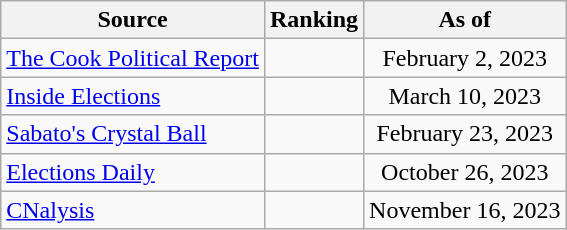<table class="wikitable" style="text-align:center">
<tr>
<th>Source</th>
<th>Ranking</th>
<th>As of</th>
</tr>
<tr>
<td align=left><a href='#'>The Cook Political Report</a></td>
<td></td>
<td>February 2, 2023</td>
</tr>
<tr>
<td align=left><a href='#'>Inside Elections</a></td>
<td></td>
<td>March 10, 2023</td>
</tr>
<tr>
<td align=left><a href='#'>Sabato's Crystal Ball</a></td>
<td></td>
<td>February 23, 2023</td>
</tr>
<tr>
<td align=left><a href='#'>Elections Daily</a></td>
<td></td>
<td>October 26, 2023</td>
</tr>
<tr>
<td align=left><a href='#'>CNalysis</a></td>
<td></td>
<td>November 16, 2023</td>
</tr>
</table>
